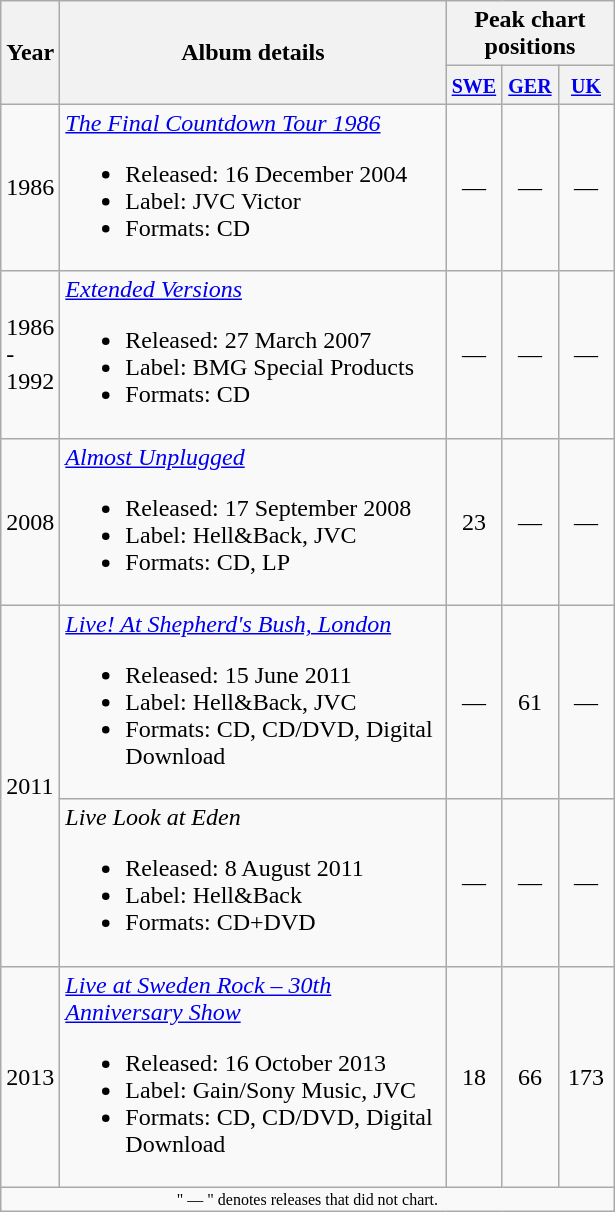<table class="wikitable">
<tr>
<th rowspan="2" width="10">Year</th>
<th rowspan="2" width="250">Album details</th>
<th colspan="3">Peak chart positions</th>
</tr>
<tr>
<th width="30"><small><a href='#'>SWE</a></small></th>
<th width="30"><small><a href='#'>GER</a></small></th>
<th width="30"><small><a href='#'>UK</a></small></th>
</tr>
<tr>
<td>1986</td>
<td><em><a href='#'>The Final Countdown Tour 1986</a></em><br><ul><li>Released: 16 December 2004</li><li>Label: JVC Victor</li><li>Formats: CD</li></ul></td>
<td align="center">—</td>
<td align="center">—</td>
<td align="center">—</td>
</tr>
<tr>
<td>1986 - 1992</td>
<td><em><a href='#'>Extended Versions</a></em><br><ul><li>Released: 27 March 2007</li><li>Label: BMG Special Products</li><li>Formats: CD</li></ul></td>
<td align="center">—</td>
<td align="center">—</td>
<td align="center">—</td>
</tr>
<tr>
<td>2008</td>
<td><em><a href='#'>Almost Unplugged</a></em><br><ul><li>Released: 17 September 2008</li><li>Label: Hell&Back, JVC</li><li>Formats: CD, LP</li></ul></td>
<td align="center">23</td>
<td align="center">—</td>
<td align="center">—</td>
</tr>
<tr>
<td rowspan="2">2011</td>
<td><em><a href='#'>Live! At Shepherd's Bush, London</a></em><br><ul><li>Released: 15 June 2011</li><li>Label: Hell&Back, JVC</li><li>Formats: CD, CD/DVD, Digital Download</li></ul></td>
<td align="center">—</td>
<td align="center">61<br></td>
<td align="center">—</td>
</tr>
<tr>
<td><em>Live Look at Eden</em><br><ul><li>Released: 8 August 2011</li><li>Label: Hell&Back</li><li>Formats: CD+DVD</li></ul></td>
<td align="center">—</td>
<td align="center">—</td>
<td align="center">—</td>
</tr>
<tr>
<td>2013</td>
<td><em><a href='#'>Live at Sweden Rock – 30th Anniversary Show</a></em><br><ul><li>Released: 16 October 2013</li><li>Label: Gain/Sony Music, JVC</li><li>Formats: CD, CD/DVD, Digital Download</li></ul></td>
<td align="center">18</td>
<td align="center">66<br></td>
<td align="center">173</td>
</tr>
<tr>
<td align="center" colspan="30" style="font-size: 8pt">" — " denotes releases that did not chart.</td>
</tr>
</table>
